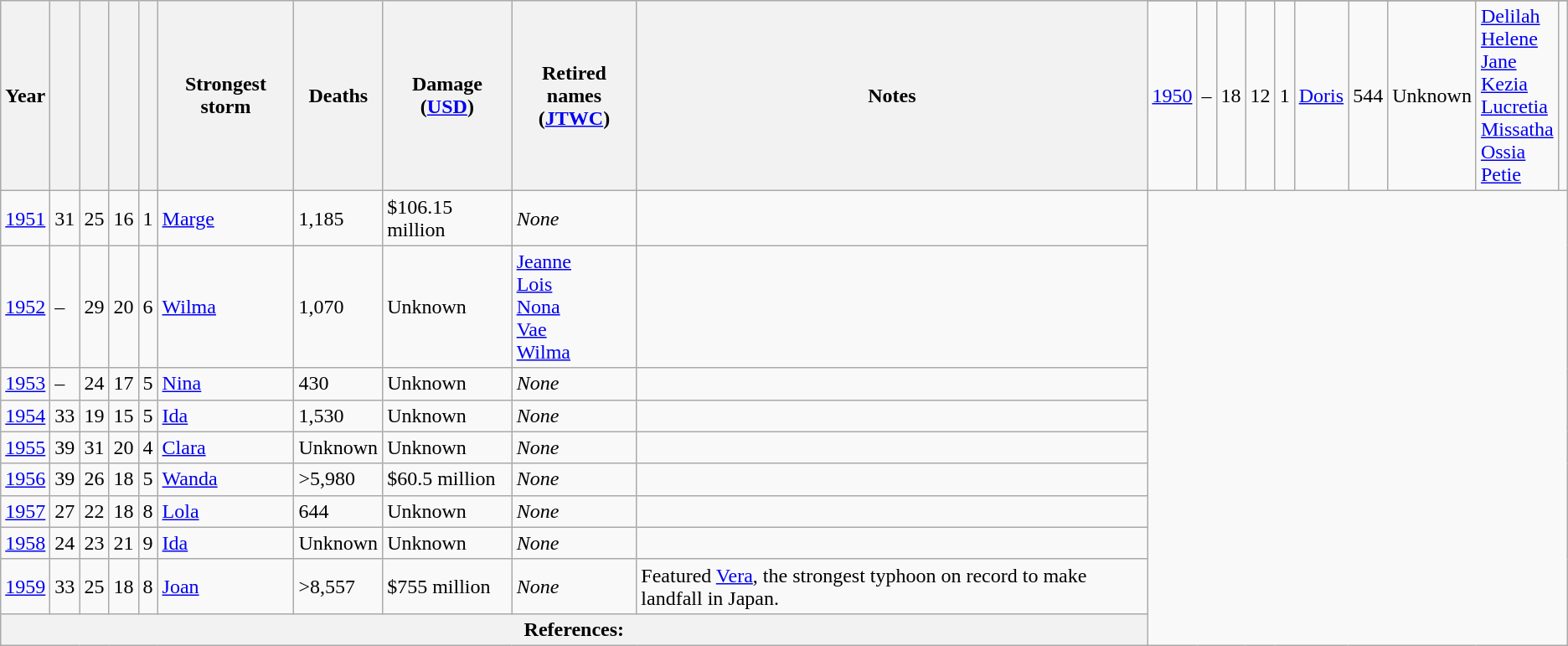<table class="wikitable sortable">
<tr>
<th rowspan=2>Year</th>
<th rowspan=2></th>
<th rowspan=2></th>
<th rowspan=2></th>
<th rowspan=2></th>
<th rowspan=2>Strongest storm</th>
<th rowspan=2>Deaths</th>
<th rowspan=2>Damage <br> (<a href='#'>USD</a>)</th>
<th rowspan=2>Retired names <br>(<a href='#'>JTWC</a>)</th>
<th rowspan=2>Notes</th>
</tr>
<tr>
<td><a href='#'>1950</a></td>
<td>–</td>
<td>18</td>
<td>12</td>
<td>1</td>
<td> <a href='#'>Doris</a></td>
<td>544</td>
<td>Unknown</td>
<td> <a href='#'>Delilah</a><br> <a href='#'>Helene</a><br> <a href='#'>Jane</a><br> <a href='#'>Kezia</a><br> <a href='#'>Lucretia</a><br> <a href='#'>Missatha</a><br> <a href='#'>Ossia</a><br> <a href='#'>Petie</a></td>
<td></td>
</tr>
<tr>
<td><a href='#'>1951</a></td>
<td>31</td>
<td>25</td>
<td>16</td>
<td>1</td>
<td> <a href='#'>Marge</a></td>
<td>1,185</td>
<td>$106.15 million</td>
<td><em>None</em></td>
<td></td>
</tr>
<tr>
<td><a href='#'>1952</a></td>
<td>–</td>
<td>29</td>
<td>20</td>
<td>6</td>
<td> <a href='#'>Wilma</a></td>
<td>1,070</td>
<td>Unknown</td>
<td> <a href='#'>Jeanne</a><br> <a href='#'>Lois</a><br> <a href='#'>Nona</a><br> <a href='#'>Vae</a><br> <a href='#'>Wilma</a></td>
<td></td>
</tr>
<tr>
<td><a href='#'>1953</a></td>
<td>–</td>
<td>24</td>
<td>17</td>
<td>5</td>
<td> <a href='#'>Nina</a></td>
<td>430</td>
<td>Unknown</td>
<td><em>None</em></td>
<td></td>
</tr>
<tr>
<td><a href='#'>1954</a></td>
<td>33</td>
<td>19</td>
<td>15</td>
<td>5</td>
<td> <a href='#'>Ida</a></td>
<td>1,530</td>
<td>Unknown</td>
<td><em>None</em></td>
<td></td>
</tr>
<tr>
<td><a href='#'>1955</a></td>
<td>39</td>
<td>31</td>
<td>20</td>
<td>4</td>
<td> <a href='#'>Clara</a></td>
<td>Unknown</td>
<td>Unknown</td>
<td><em>None</em></td>
<td></td>
</tr>
<tr>
<td><a href='#'>1956</a></td>
<td>39</td>
<td>26</td>
<td>18</td>
<td>5</td>
<td> <a href='#'>Wanda</a></td>
<td>>5,980</td>
<td>$60.5 million</td>
<td><em>None</em></td>
<td></td>
</tr>
<tr>
<td><a href='#'>1957</a></td>
<td>27</td>
<td>22</td>
<td>18</td>
<td>8</td>
<td> <a href='#'>Lola</a></td>
<td>644</td>
<td>Unknown</td>
<td><em>None</em></td>
<td></td>
</tr>
<tr>
<td><a href='#'>1958</a></td>
<td>24</td>
<td>23</td>
<td>21</td>
<td>9</td>
<td> <a href='#'>Ida</a></td>
<td>Unknown</td>
<td>Unknown</td>
<td><em>None</em></td>
<td></td>
</tr>
<tr>
<td><a href='#'>1959</a></td>
<td>33</td>
<td>25</td>
<td>18</td>
<td>8</td>
<td> <a href='#'>Joan</a></td>
<td>>8,557</td>
<td>$755 million</td>
<td><em>None</em></td>
<td>Featured <a href='#'>Vera</a>, the strongest typhoon on record to make landfall in Japan.</td>
</tr>
<tr>
<th colspan="10">References:</th>
</tr>
</table>
